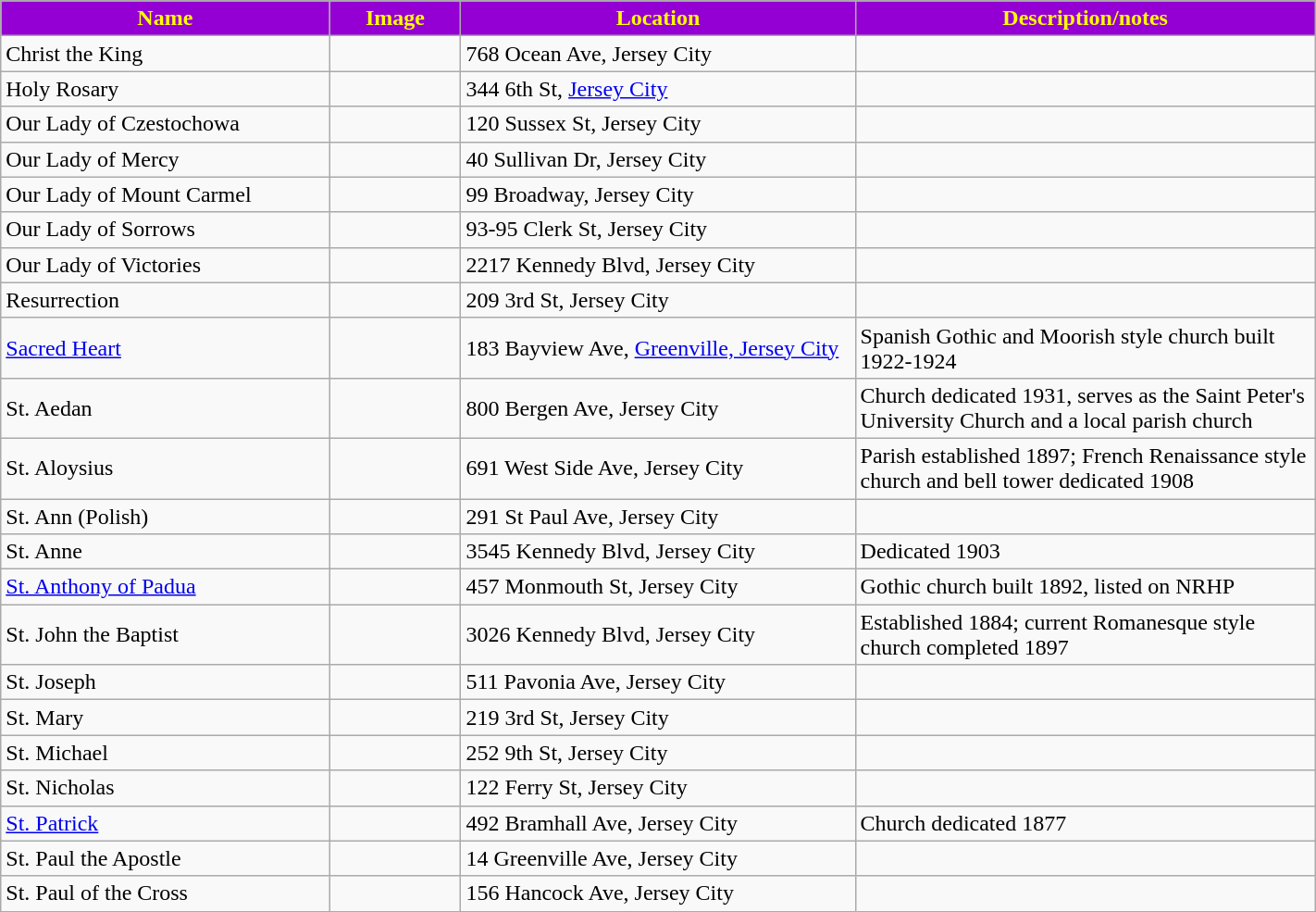<table class="wikitable sortable" style="width:75%">
<tr>
<th style="background:darkviolet; color:yellow;" width="25%"><strong>Name</strong></th>
<th style="background:darkviolet; color:yellow;" width="10%"><strong>Image</strong></th>
<th style="background:darkviolet; color:yellow;" width="30%"><strong>Location</strong></th>
<th style="background:darkviolet; color:yellow;" width="35%"><strong>Description/notes</strong></th>
</tr>
<tr>
<td>Christ the King</td>
<td></td>
<td>768 Ocean Ave, Jersey City</td>
<td></td>
</tr>
<tr>
<td>Holy Rosary</td>
<td></td>
<td>344 6th St, <a href='#'>Jersey City</a></td>
<td></td>
</tr>
<tr>
<td>Our Lady of Czestochowa</td>
<td></td>
<td>120 Sussex St, Jersey City</td>
<td></td>
</tr>
<tr>
<td>Our Lady of Mercy</td>
<td></td>
<td>40 Sullivan Dr, Jersey City</td>
<td></td>
</tr>
<tr>
<td>Our Lady of Mount Carmel</td>
<td></td>
<td>99 Broadway, Jersey City</td>
<td></td>
</tr>
<tr>
<td>Our Lady of Sorrows</td>
<td></td>
<td>93-95 Clerk St, Jersey City</td>
<td></td>
</tr>
<tr>
<td>Our Lady of Victories</td>
<td></td>
<td>2217 Kennedy Blvd, Jersey City</td>
<td></td>
</tr>
<tr>
<td>Resurrection</td>
<td></td>
<td>209 3rd St, Jersey City</td>
<td></td>
</tr>
<tr>
<td><a href='#'>Sacred Heart</a></td>
<td></td>
<td>183 Bayview Ave, <a href='#'>Greenville, Jersey City</a></td>
<td>Spanish Gothic and Moorish style church built 1922-1924</td>
</tr>
<tr>
<td>St. Aedan</td>
<td></td>
<td>800 Bergen Ave, Jersey City</td>
<td>Church dedicated 1931, serves as the Saint Peter's University Church and a local parish church</td>
</tr>
<tr>
<td>St. Aloysius</td>
<td></td>
<td>691 West Side Ave, Jersey City</td>
<td>Parish established 1897; French Renaissance style church and bell tower dedicated 1908</td>
</tr>
<tr>
<td>St. Ann (Polish)</td>
<td></td>
<td>291 St Paul Ave, Jersey City</td>
<td></td>
</tr>
<tr>
<td>St. Anne</td>
<td></td>
<td>3545 Kennedy Blvd, Jersey City</td>
<td>Dedicated 1903</td>
</tr>
<tr>
<td><a href='#'>St. Anthony of Padua</a></td>
<td></td>
<td>457 Monmouth St, Jersey City</td>
<td>Gothic church built 1892, listed on NRHP</td>
</tr>
<tr>
<td>St. John the Baptist</td>
<td></td>
<td>3026 Kennedy Blvd, Jersey City</td>
<td>Established 1884; current Romanesque style church completed 1897</td>
</tr>
<tr>
<td>St. Joseph</td>
<td></td>
<td>511 Pavonia Ave, Jersey City</td>
<td></td>
</tr>
<tr>
<td>St. Mary</td>
<td></td>
<td>219 3rd St, Jersey City</td>
<td></td>
</tr>
<tr>
<td>St. Michael</td>
<td></td>
<td>252 9th St, Jersey City</td>
<td></td>
</tr>
<tr>
<td>St. Nicholas</td>
<td></td>
<td>122 Ferry St, Jersey City</td>
<td></td>
</tr>
<tr>
<td><a href='#'>St. Patrick</a></td>
<td></td>
<td>492 Bramhall Ave, Jersey City</td>
<td>Church dedicated 1877</td>
</tr>
<tr>
<td>St. Paul the Apostle</td>
<td></td>
<td>14 Greenville Ave, Jersey City</td>
<td></td>
</tr>
<tr>
<td>St. Paul of the Cross</td>
<td></td>
<td>156 Hancock Ave, Jersey City</td>
<td></td>
</tr>
</table>
